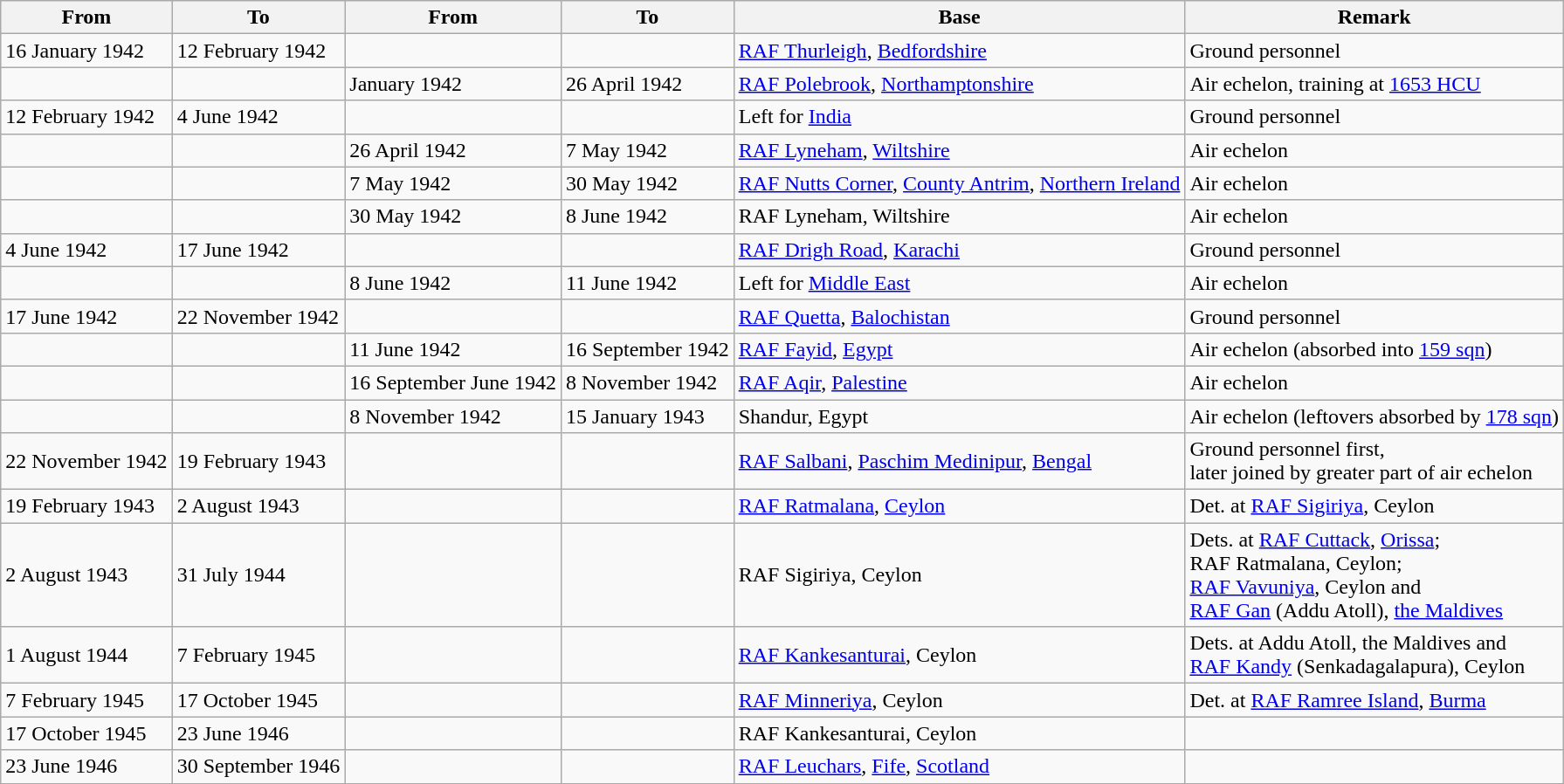<table class="wikitable">
<tr>
<th>From</th>
<th>To</th>
<th>From</th>
<th>To</th>
<th>Base</th>
<th>Remark</th>
</tr>
<tr>
<td>16 January 1942</td>
<td>12 February 1942</td>
<td></td>
<td></td>
<td><a href='#'>RAF Thurleigh</a>, <a href='#'>Bedfordshire</a></td>
<td>Ground personnel</td>
</tr>
<tr>
<td></td>
<td></td>
<td>January 1942</td>
<td>26 April 1942</td>
<td><a href='#'>RAF Polebrook</a>, <a href='#'>Northamptonshire</a></td>
<td>Air echelon, training at <a href='#'>1653 HCU</a></td>
</tr>
<tr>
<td>12 February 1942</td>
<td>4 June 1942</td>
<td></td>
<td></td>
<td>Left for <a href='#'>India</a></td>
<td>Ground personnel</td>
</tr>
<tr>
<td></td>
<td></td>
<td>26 April 1942</td>
<td>7 May 1942</td>
<td><a href='#'>RAF Lyneham</a>, <a href='#'>Wiltshire</a></td>
<td>Air echelon</td>
</tr>
<tr>
<td></td>
<td></td>
<td>7 May 1942</td>
<td>30 May 1942</td>
<td><a href='#'>RAF Nutts Corner</a>, <a href='#'>County Antrim</a>, <a href='#'>Northern Ireland</a></td>
<td>Air echelon</td>
</tr>
<tr>
<td></td>
<td></td>
<td>30 May 1942</td>
<td>8 June 1942</td>
<td>RAF Lyneham, Wiltshire</td>
<td>Air echelon</td>
</tr>
<tr>
<td>4 June 1942</td>
<td>17 June 1942</td>
<td></td>
<td></td>
<td><a href='#'>RAF Drigh Road</a>, <a href='#'>Karachi</a></td>
<td>Ground personnel</td>
</tr>
<tr>
<td></td>
<td></td>
<td>8 June 1942</td>
<td>11 June 1942</td>
<td>Left for <a href='#'>Middle East</a></td>
<td>Air echelon</td>
</tr>
<tr>
<td>17 June 1942</td>
<td>22 November 1942</td>
<td></td>
<td></td>
<td><a href='#'>RAF Quetta</a>, <a href='#'>Balochistan</a></td>
<td>Ground personnel</td>
</tr>
<tr>
<td></td>
<td></td>
<td>11 June 1942</td>
<td>16 September 1942</td>
<td><a href='#'>RAF Fayid</a>, <a href='#'>Egypt</a></td>
<td>Air echelon (absorbed into <a href='#'>159 sqn</a>)</td>
</tr>
<tr>
<td></td>
<td></td>
<td>16 September June 1942</td>
<td>8 November 1942</td>
<td><a href='#'>RAF Aqir</a>, <a href='#'>Palestine</a></td>
<td>Air echelon</td>
</tr>
<tr>
<td></td>
<td></td>
<td>8 November 1942</td>
<td>15 January 1943</td>
<td>Shandur, Egypt</td>
<td>Air echelon (leftovers absorbed by <a href='#'>178 sqn</a>)</td>
</tr>
<tr>
<td>22 November 1942</td>
<td>19 February 1943</td>
<td></td>
<td></td>
<td><a href='#'>RAF Salbani</a>, <a href='#'>Paschim Medinipur</a>, <a href='#'>Bengal</a></td>
<td>Ground personnel first,<br>later joined by greater part of air echelon</td>
</tr>
<tr>
<td>19 February 1943</td>
<td>2 August 1943</td>
<td></td>
<td></td>
<td><a href='#'>RAF Ratmalana</a>, <a href='#'>Ceylon</a></td>
<td>Det. at <a href='#'>RAF Sigiriya</a>, Ceylon</td>
</tr>
<tr>
<td>2 August 1943</td>
<td>31 July 1944</td>
<td></td>
<td></td>
<td>RAF Sigiriya, Ceylon</td>
<td>Dets. at <a href='#'>RAF Cuttack</a>, <a href='#'>Orissa</a>;<br>RAF Ratmalana, Ceylon;<br><a href='#'>RAF Vavuniya</a>, Ceylon and<br><a href='#'>RAF Gan</a> (Addu Atoll), <a href='#'>the Maldives</a></td>
</tr>
<tr>
<td>1 August 1944</td>
<td>7 February 1945</td>
<td></td>
<td></td>
<td><a href='#'>RAF Kankesanturai</a>, Ceylon</td>
<td>Dets. at Addu Atoll, the Maldives and<br><a href='#'>RAF Kandy</a> (Senkadagalapura), Ceylon</td>
</tr>
<tr>
<td>7 February 1945</td>
<td>17 October 1945</td>
<td></td>
<td></td>
<td><a href='#'>RAF Minneriya</a>, Ceylon</td>
<td>Det. at <a href='#'>RAF Ramree Island</a>, <a href='#'>Burma</a></td>
</tr>
<tr>
<td>17 October 1945</td>
<td>23 June 1946</td>
<td></td>
<td></td>
<td>RAF Kankesanturai, Ceylon</td>
<td></td>
</tr>
<tr>
<td>23 June 1946</td>
<td>30 September 1946</td>
<td></td>
<td></td>
<td><a href='#'>RAF Leuchars</a>, <a href='#'>Fife</a>, <a href='#'>Scotland</a></td>
<td></td>
</tr>
</table>
